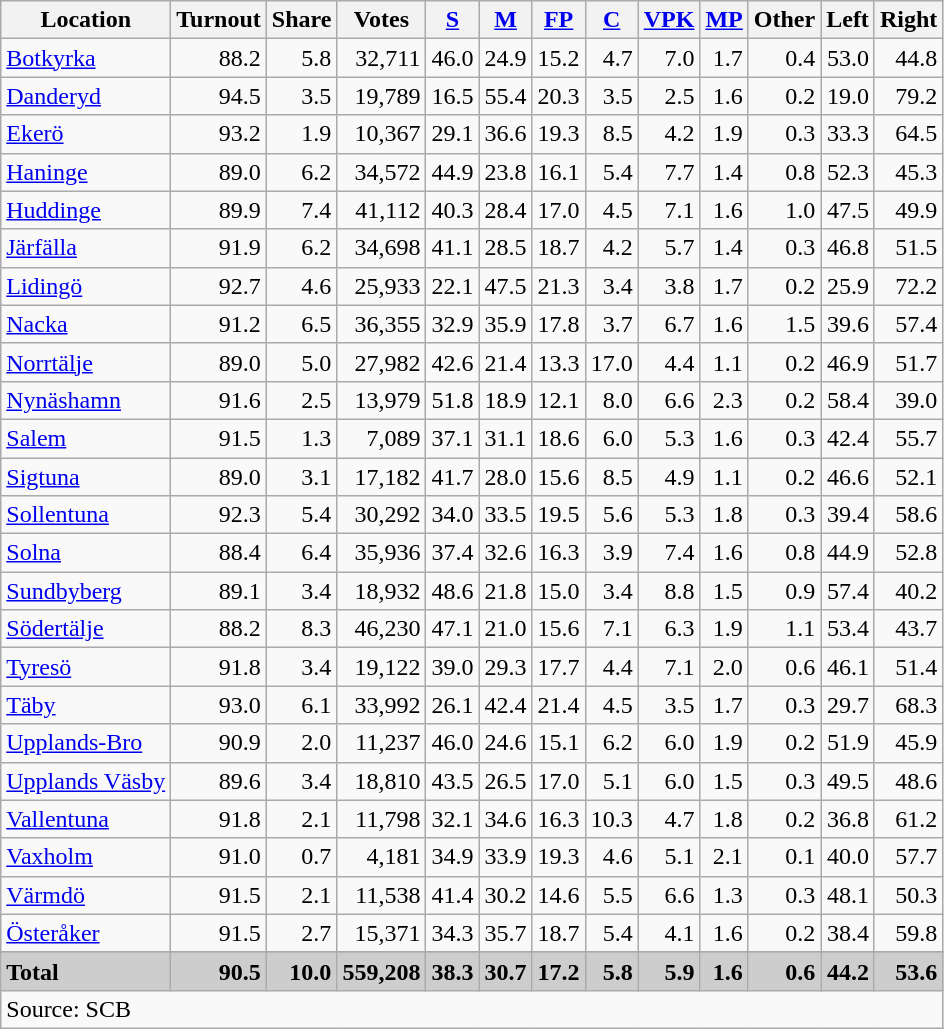<table class="wikitable sortable" style=text-align:right>
<tr>
<th>Location</th>
<th>Turnout</th>
<th>Share</th>
<th>Votes</th>
<th><a href='#'>S</a></th>
<th><a href='#'>M</a></th>
<th><a href='#'>FP</a></th>
<th><a href='#'>C</a></th>
<th><a href='#'>VPK</a></th>
<th><a href='#'>MP</a></th>
<th>Other</th>
<th>Left</th>
<th>Right</th>
</tr>
<tr>
<td align=left><a href='#'>Botkyrka</a></td>
<td>88.2</td>
<td>5.8</td>
<td>32,711</td>
<td>46.0</td>
<td>24.9</td>
<td>15.2</td>
<td>4.7</td>
<td>7.0</td>
<td>1.7</td>
<td>0.4</td>
<td>53.0</td>
<td>44.8</td>
</tr>
<tr>
<td align=left><a href='#'>Danderyd</a></td>
<td>94.5</td>
<td>3.5</td>
<td>19,789</td>
<td>16.5</td>
<td>55.4</td>
<td>20.3</td>
<td>3.5</td>
<td>2.5</td>
<td>1.6</td>
<td>0.2</td>
<td>19.0</td>
<td>79.2</td>
</tr>
<tr>
<td align=left><a href='#'>Ekerö</a></td>
<td>93.2</td>
<td>1.9</td>
<td>10,367</td>
<td>29.1</td>
<td>36.6</td>
<td>19.3</td>
<td>8.5</td>
<td>4.2</td>
<td>1.9</td>
<td>0.3</td>
<td>33.3</td>
<td>64.5</td>
</tr>
<tr>
<td align=left><a href='#'>Haninge</a></td>
<td>89.0</td>
<td>6.2</td>
<td>34,572</td>
<td>44.9</td>
<td>23.8</td>
<td>16.1</td>
<td>5.4</td>
<td>7.7</td>
<td>1.4</td>
<td>0.8</td>
<td>52.3</td>
<td>45.3</td>
</tr>
<tr>
<td align=left><a href='#'>Huddinge</a></td>
<td>89.9</td>
<td>7.4</td>
<td>41,112</td>
<td>40.3</td>
<td>28.4</td>
<td>17.0</td>
<td>4.5</td>
<td>7.1</td>
<td>1.6</td>
<td>1.0</td>
<td>47.5</td>
<td>49.9</td>
</tr>
<tr>
<td align=left><a href='#'>Järfälla</a></td>
<td>91.9</td>
<td>6.2</td>
<td>34,698</td>
<td>41.1</td>
<td>28.5</td>
<td>18.7</td>
<td>4.2</td>
<td>5.7</td>
<td>1.4</td>
<td>0.3</td>
<td>46.8</td>
<td>51.5</td>
</tr>
<tr>
<td align=left><a href='#'>Lidingö</a></td>
<td>92.7</td>
<td>4.6</td>
<td>25,933</td>
<td>22.1</td>
<td>47.5</td>
<td>21.3</td>
<td>3.4</td>
<td>3.8</td>
<td>1.7</td>
<td>0.2</td>
<td>25.9</td>
<td>72.2</td>
</tr>
<tr>
<td align=left><a href='#'>Nacka</a></td>
<td>91.2</td>
<td>6.5</td>
<td>36,355</td>
<td>32.9</td>
<td>35.9</td>
<td>17.8</td>
<td>3.7</td>
<td>6.7</td>
<td>1.6</td>
<td>1.5</td>
<td>39.6</td>
<td>57.4</td>
</tr>
<tr>
<td align=left><a href='#'>Norrtälje</a></td>
<td>89.0</td>
<td>5.0</td>
<td>27,982</td>
<td>42.6</td>
<td>21.4</td>
<td>13.3</td>
<td>17.0</td>
<td>4.4</td>
<td>1.1</td>
<td>0.2</td>
<td>46.9</td>
<td>51.7</td>
</tr>
<tr>
<td align=left><a href='#'>Nynäshamn</a></td>
<td>91.6</td>
<td>2.5</td>
<td>13,979</td>
<td>51.8</td>
<td>18.9</td>
<td>12.1</td>
<td>8.0</td>
<td>6.6</td>
<td>2.3</td>
<td>0.2</td>
<td>58.4</td>
<td>39.0</td>
</tr>
<tr>
<td align=left><a href='#'>Salem</a></td>
<td>91.5</td>
<td>1.3</td>
<td>7,089</td>
<td>37.1</td>
<td>31.1</td>
<td>18.6</td>
<td>6.0</td>
<td>5.3</td>
<td>1.6</td>
<td>0.3</td>
<td>42.4</td>
<td>55.7</td>
</tr>
<tr>
<td align=left><a href='#'>Sigtuna</a></td>
<td>89.0</td>
<td>3.1</td>
<td>17,182</td>
<td>41.7</td>
<td>28.0</td>
<td>15.6</td>
<td>8.5</td>
<td>4.9</td>
<td>1.1</td>
<td>0.2</td>
<td>46.6</td>
<td>52.1</td>
</tr>
<tr>
<td align=left><a href='#'>Sollentuna</a></td>
<td>92.3</td>
<td>5.4</td>
<td>30,292</td>
<td>34.0</td>
<td>33.5</td>
<td>19.5</td>
<td>5.6</td>
<td>5.3</td>
<td>1.8</td>
<td>0.3</td>
<td>39.4</td>
<td>58.6</td>
</tr>
<tr>
<td align=left><a href='#'>Solna</a></td>
<td>88.4</td>
<td>6.4</td>
<td>35,936</td>
<td>37.4</td>
<td>32.6</td>
<td>16.3</td>
<td>3.9</td>
<td>7.4</td>
<td>1.6</td>
<td>0.8</td>
<td>44.9</td>
<td>52.8</td>
</tr>
<tr>
<td align=left><a href='#'>Sundbyberg</a></td>
<td>89.1</td>
<td>3.4</td>
<td>18,932</td>
<td>48.6</td>
<td>21.8</td>
<td>15.0</td>
<td>3.4</td>
<td>8.8</td>
<td>1.5</td>
<td>0.9</td>
<td>57.4</td>
<td>40.2</td>
</tr>
<tr>
<td align=left><a href='#'>Södertälje</a></td>
<td>88.2</td>
<td>8.3</td>
<td>46,230</td>
<td>47.1</td>
<td>21.0</td>
<td>15.6</td>
<td>7.1</td>
<td>6.3</td>
<td>1.9</td>
<td>1.1</td>
<td>53.4</td>
<td>43.7</td>
</tr>
<tr>
<td align=left><a href='#'>Tyresö</a></td>
<td>91.8</td>
<td>3.4</td>
<td>19,122</td>
<td>39.0</td>
<td>29.3</td>
<td>17.7</td>
<td>4.4</td>
<td>7.1</td>
<td>2.0</td>
<td>0.6</td>
<td>46.1</td>
<td>51.4</td>
</tr>
<tr>
<td align=left><a href='#'>Täby</a></td>
<td>93.0</td>
<td>6.1</td>
<td>33,992</td>
<td>26.1</td>
<td>42.4</td>
<td>21.4</td>
<td>4.5</td>
<td>3.5</td>
<td>1.7</td>
<td>0.3</td>
<td>29.7</td>
<td>68.3</td>
</tr>
<tr>
<td align=left><a href='#'>Upplands-Bro</a></td>
<td>90.9</td>
<td>2.0</td>
<td>11,237</td>
<td>46.0</td>
<td>24.6</td>
<td>15.1</td>
<td>6.2</td>
<td>6.0</td>
<td>1.9</td>
<td>0.2</td>
<td>51.9</td>
<td>45.9</td>
</tr>
<tr>
<td align=left><a href='#'>Upplands Väsby</a></td>
<td>89.6</td>
<td>3.4</td>
<td>18,810</td>
<td>43.5</td>
<td>26.5</td>
<td>17.0</td>
<td>5.1</td>
<td>6.0</td>
<td>1.5</td>
<td>0.3</td>
<td>49.5</td>
<td>48.6</td>
</tr>
<tr>
<td align=left><a href='#'>Vallentuna</a></td>
<td>91.8</td>
<td>2.1</td>
<td>11,798</td>
<td>32.1</td>
<td>34.6</td>
<td>16.3</td>
<td>10.3</td>
<td>4.7</td>
<td>1.8</td>
<td>0.2</td>
<td>36.8</td>
<td>61.2</td>
</tr>
<tr>
<td align=left><a href='#'>Vaxholm</a></td>
<td>91.0</td>
<td>0.7</td>
<td>4,181</td>
<td>34.9</td>
<td>33.9</td>
<td>19.3</td>
<td>4.6</td>
<td>5.1</td>
<td>2.1</td>
<td>0.1</td>
<td>40.0</td>
<td>57.7</td>
</tr>
<tr>
<td align=left><a href='#'>Värmdö</a></td>
<td>91.5</td>
<td>2.1</td>
<td>11,538</td>
<td>41.4</td>
<td>30.2</td>
<td>14.6</td>
<td>5.5</td>
<td>6.6</td>
<td>1.3</td>
<td>0.3</td>
<td>48.1</td>
<td>50.3</td>
</tr>
<tr>
<td align=left><a href='#'>Österåker</a></td>
<td>91.5</td>
<td>2.7</td>
<td>15,371</td>
<td>34.3</td>
<td>35.7</td>
<td>18.7</td>
<td>5.4</td>
<td>4.1</td>
<td>1.6</td>
<td>0.2</td>
<td>38.4</td>
<td>59.8</td>
</tr>
<tr>
</tr>
<tr style="background:#CDCDCD;">
<td align=left><strong>Total</strong></td>
<td><strong>90.5</strong></td>
<td><strong>10.0</strong></td>
<td><strong>559,208</strong></td>
<td><strong>38.3</strong></td>
<td><strong>30.7</strong></td>
<td><strong>17.2</strong></td>
<td><strong>5.8</strong></td>
<td><strong>5.9</strong></td>
<td><strong>1.6</strong></td>
<td><strong>0.6</strong></td>
<td><strong>44.2</strong></td>
<td><strong>53.6</strong></td>
</tr>
<tr>
<td align=left colspan=13>Source: SCB </td>
</tr>
</table>
